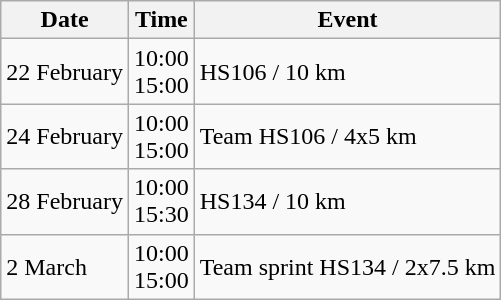<table class="wikitable">
<tr>
<th>Date</th>
<th>Time</th>
<th>Event</th>
</tr>
<tr>
<td>22 February</td>
<td>10:00<br>15:00</td>
<td>HS106 / 10 km</td>
</tr>
<tr>
<td>24 February</td>
<td>10:00<br>15:00</td>
<td>Team HS106 / 4x5 km</td>
</tr>
<tr>
<td>28 February</td>
<td>10:00<br>15:30</td>
<td>HS134 / 10 km</td>
</tr>
<tr>
<td>2 March</td>
<td>10:00<br>15:00</td>
<td>Team sprint HS134 / 2x7.5 km</td>
</tr>
</table>
